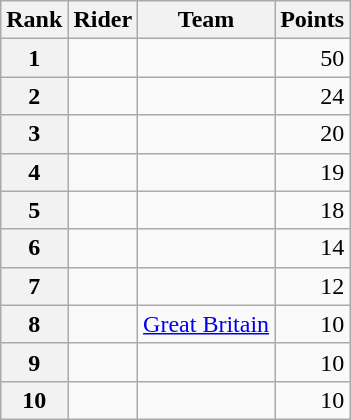<table class="wikitable" margin-bottom:0;">
<tr>
<th scope="col">Rank</th>
<th scope="col">Rider</th>
<th scope="col">Team</th>
<th scope="col">Points</th>
</tr>
<tr>
<th scope="row">1</th>
<td> </td>
<td></td>
<td align="right">50</td>
</tr>
<tr>
<th scope="row">2</th>
<td></td>
<td></td>
<td align="right">24</td>
</tr>
<tr>
<th scope="row">3</th>
<td></td>
<td></td>
<td align="right">20</td>
</tr>
<tr>
<th scope="row">4</th>
<td></td>
<td></td>
<td align="right">19</td>
</tr>
<tr>
<th scope="row">5</th>
<td></td>
<td></td>
<td align="right">18</td>
</tr>
<tr>
<th scope="row">6</th>
<td></td>
<td></td>
<td align="right">14</td>
</tr>
<tr>
<th scope="row">7</th>
<td></td>
<td></td>
<td align="right">12</td>
</tr>
<tr>
<th scope="row">8</th>
<td></td>
<td><a href='#'>Great Britain</a></td>
<td align="right">10</td>
</tr>
<tr>
<th scope="row">9</th>
<td></td>
<td></td>
<td align="right">10</td>
</tr>
<tr>
<th scope="row">10</th>
<td></td>
<td></td>
<td align="right">10</td>
</tr>
</table>
